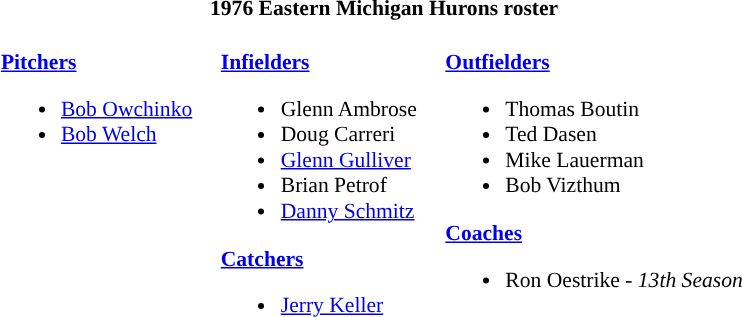<table class="toccolours" style="border-collapse:collapse; font-size:90%;">
<tr>
<th colspan="7">1976 Eastern Michigan Hurons roster</th>
</tr>
<tr>
<td width="03"> </td>
<td valign="top"><br><strong><a href='#'>Pitchers</a></strong><ul><li><a href='#'>Bob Owchinko</a></li><li><a href='#'>Bob Welch</a></li></ul></td>
<td width="15"> </td>
<td valign="top"><br><strong><a href='#'>Infielders</a></strong><ul><li>Glenn Ambrose</li><li>Doug Carreri</li><li><a href='#'>Glenn Gulliver</a></li><li>Brian Petrof</li><li><a href='#'>Danny Schmitz</a></li></ul><strong><a href='#'>Catchers</a></strong><ul><li><a href='#'>Jerry Keller</a></li></ul></td>
<td width="15"> </td>
<td valign="top"><br><strong><a href='#'>Outfielders</a></strong><ul><li>Thomas Boutin</li><li>Ted Dasen</li><li>Mike Lauerman</li><li>Bob Vizthum</li></ul><strong><a href='#'>Coaches</a></strong><ul><li>Ron Oestrike - <em>13th Season</em></li></ul></td>
<td width="20"> </td>
</tr>
</table>
